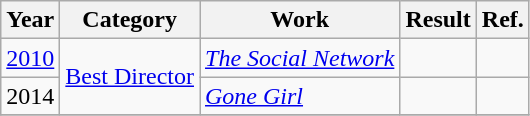<table class="wikitable plainrowheaders">
<tr>
<th scope="col">Year</th>
<th scope="col">Category</th>
<th scope="col">Work</th>
<th scope="col">Result</th>
<th scope="col">Ref.</th>
</tr>
<tr>
<td style="text-align:center"><a href='#'>2010</a></td>
<td rowspan=2><a href='#'>Best Director</a></td>
<td><em><a href='#'>The Social Network</a></em></td>
<td></td>
<td></td>
</tr>
<tr>
<td style="text-align:center">2014</td>
<td><em><a href='#'>Gone Girl</a></em></td>
<td></td>
<td style="text-align:center"></td>
</tr>
<tr>
</tr>
</table>
